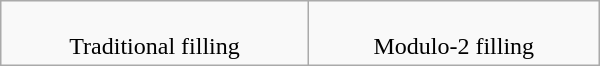<table class="wikitable" width="400" style="vertical-align:top;text-align:center">
<tr>
<td align=center><br>Traditional filling</td>
<td align=center><br>Modulo-2 filling</td>
</tr>
</table>
